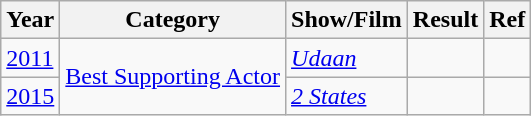<table class="wikitable sortable">
<tr>
<th>Year</th>
<th>Category</th>
<th>Show/Film</th>
<th>Result</th>
<th>Ref</th>
</tr>
<tr>
<td><a href='#'>2011</a></td>
<td rowspan="2"><a href='#'>Best Supporting Actor</a></td>
<td><a href='#'><em>Udaan</em></a></td>
<td></td>
<td></td>
</tr>
<tr>
<td><a href='#'>2015</a></td>
<td><a href='#'><em>2 States</em></a></td>
<td></td>
<td></td>
</tr>
</table>
